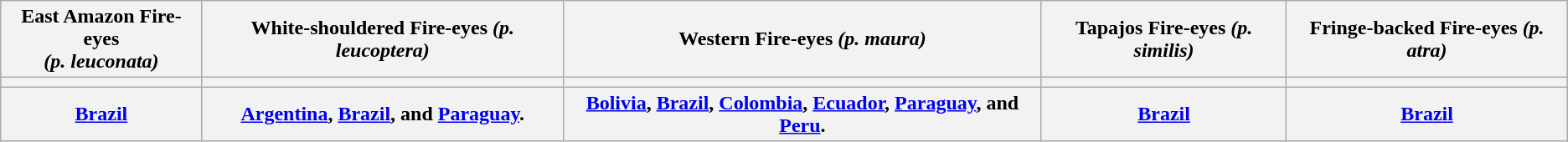<table class="wikitable">
<tr>
<th>East Amazon Fire-eyes<br><em>(p. leuconata)</em></th>
<th>White-shouldered Fire-eyes <em>(p. leucoptera)</em></th>
<th>Western Fire-eyes <em>(p. maura)</em></th>
<th>Tapajos Fire-eyes <em>(p. similis)</em></th>
<th>Fringe-backed Fire-eyes <em>(p. atra)</em></th>
</tr>
<tr>
<th></th>
<th></th>
<th></th>
<th></th>
<th></th>
</tr>
<tr>
<th><a href='#'>Brazil</a></th>
<th><a href='#'>Argentina</a>, <a href='#'>Brazil</a>, and <a href='#'>Paraguay</a>.</th>
<th><a href='#'>Bolivia</a>, <a href='#'>Brazil</a>, <a href='#'>Colombia</a>, <a href='#'>Ecuador</a>, <a href='#'>Paraguay</a>, and <a href='#'>Peru</a>.</th>
<th><a href='#'>Brazil</a></th>
<th><a href='#'>Brazil</a></th>
</tr>
</table>
